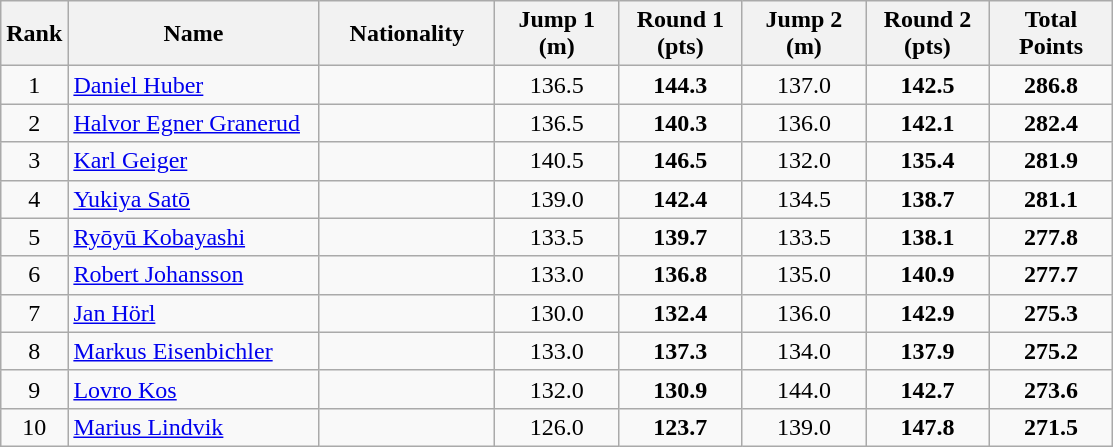<table class="wikitable sortable" style="text-align: center;">
<tr>
<th>Rank</th>
<th width=160>Name</th>
<th width=110>Nationality</th>
<th width=75>Jump 1 (m)</th>
<th width=75>Round 1 (pts)</th>
<th width=75>Jump 2 (m)</th>
<th width=75>Round 2 (pts)</th>
<th width=75>Total Points</th>
</tr>
<tr>
<td>1</td>
<td align=left><a href='#'>Daniel Huber</a></td>
<td align=left></td>
<td>136.5</td>
<td><strong>144.3</strong></td>
<td>137.0</td>
<td><strong>142.5</strong></td>
<td><strong>286.8</strong></td>
</tr>
<tr>
<td>2</td>
<td align=left><a href='#'>Halvor Egner Granerud</a></td>
<td align=left></td>
<td>136.5</td>
<td><strong>140.3</strong></td>
<td>136.0</td>
<td><strong>142.1</strong></td>
<td><strong>282.4</strong></td>
</tr>
<tr>
<td>3</td>
<td align=left><a href='#'>Karl Geiger</a></td>
<td align=left></td>
<td>140.5</td>
<td><strong>146.5</strong></td>
<td>132.0</td>
<td><strong>135.4</strong></td>
<td><strong>281.9</strong></td>
</tr>
<tr>
<td>4</td>
<td align=left><a href='#'>Yukiya Satō</a></td>
<td align=left></td>
<td>139.0</td>
<td><strong>142.4</strong></td>
<td>134.5</td>
<td><strong>138.7</strong></td>
<td><strong>281.1</strong></td>
</tr>
<tr>
<td>5</td>
<td align=left><a href='#'>Ryōyū Kobayashi</a></td>
<td align=left></td>
<td>133.5</td>
<td><strong>139.7</strong></td>
<td>133.5</td>
<td><strong>138.1</strong></td>
<td><strong>277.8</strong></td>
</tr>
<tr>
<td>6</td>
<td align=left><a href='#'>Robert Johansson</a></td>
<td align=left></td>
<td>133.0</td>
<td><strong>136.8</strong></td>
<td>135.0</td>
<td><strong>140.9</strong></td>
<td><strong>277.7</strong></td>
</tr>
<tr>
<td>7</td>
<td align=left><a href='#'>Jan Hörl</a></td>
<td align=left></td>
<td>130.0</td>
<td><strong>132.4</strong></td>
<td>136.0</td>
<td><strong>142.9</strong></td>
<td><strong>275.3</strong></td>
</tr>
<tr>
<td>8</td>
<td align=left><a href='#'>Markus Eisenbichler</a></td>
<td align=left></td>
<td>133.0</td>
<td><strong>137.3</strong></td>
<td>134.0</td>
<td><strong>137.9</strong></td>
<td><strong>275.2</strong></td>
</tr>
<tr>
<td>9</td>
<td align=left><a href='#'>Lovro Kos</a></td>
<td align=left></td>
<td>132.0</td>
<td><strong>130.9</strong></td>
<td>144.0</td>
<td><strong>142.7</strong></td>
<td><strong>273.6</strong></td>
</tr>
<tr>
<td>10</td>
<td align=left><a href='#'>Marius Lindvik</a></td>
<td align=left></td>
<td>126.0</td>
<td><strong>123.7</strong></td>
<td>139.0</td>
<td><strong>147.8</strong></td>
<td><strong>271.5</strong></td>
</tr>
</table>
